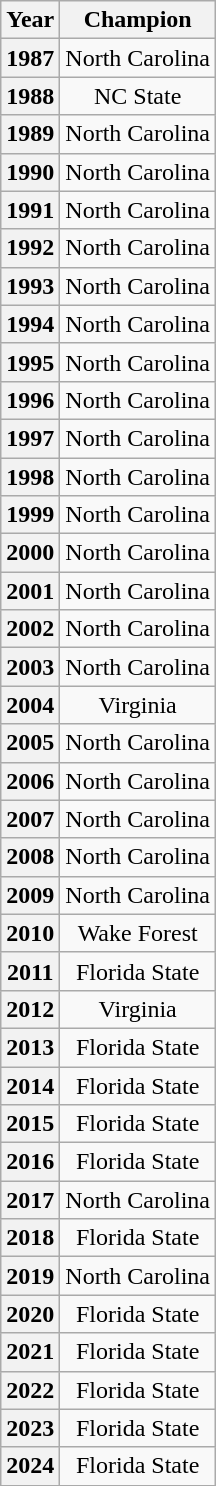<table class="wikitable" style="text-align: center;">
<tr>
<th>Year</th>
<th>Champion</th>
</tr>
<tr>
<th>1987</th>
<td>North Carolina</td>
</tr>
<tr>
<th>1988</th>
<td>NC State</td>
</tr>
<tr>
<th>1989</th>
<td>North Carolina</td>
</tr>
<tr>
<th>1990</th>
<td>North Carolina</td>
</tr>
<tr>
<th>1991</th>
<td>North Carolina</td>
</tr>
<tr>
<th>1992</th>
<td>North Carolina</td>
</tr>
<tr>
<th>1993</th>
<td>North Carolina</td>
</tr>
<tr>
<th>1994</th>
<td>North Carolina</td>
</tr>
<tr>
<th>1995</th>
<td>North Carolina</td>
</tr>
<tr>
<th>1996</th>
<td>North Carolina</td>
</tr>
<tr>
<th>1997</th>
<td>North Carolina</td>
</tr>
<tr>
<th>1998</th>
<td>North Carolina</td>
</tr>
<tr>
<th>1999</th>
<td>North Carolina</td>
</tr>
<tr>
<th>2000</th>
<td>North Carolina</td>
</tr>
<tr>
<th>2001</th>
<td>North Carolina</td>
</tr>
<tr>
<th>2002</th>
<td>North Carolina</td>
</tr>
<tr>
<th>2003</th>
<td>North Carolina</td>
</tr>
<tr>
<th>2004</th>
<td>Virginia</td>
</tr>
<tr>
<th>2005</th>
<td>North Carolina</td>
</tr>
<tr>
<th>2006</th>
<td>North Carolina</td>
</tr>
<tr>
<th>2007</th>
<td>North Carolina</td>
</tr>
<tr>
<th>2008</th>
<td>North Carolina</td>
</tr>
<tr>
<th>2009</th>
<td>North Carolina</td>
</tr>
<tr>
<th>2010</th>
<td>Wake Forest</td>
</tr>
<tr>
<th>2011</th>
<td>Florida State</td>
</tr>
<tr>
<th>2012</th>
<td>Virginia</td>
</tr>
<tr>
<th>2013</th>
<td>Florida State</td>
</tr>
<tr>
<th>2014</th>
<td>Florida State</td>
</tr>
<tr>
<th>2015</th>
<td>Florida State</td>
</tr>
<tr>
<th>2016</th>
<td>Florida State</td>
</tr>
<tr>
<th>2017</th>
<td>North Carolina</td>
</tr>
<tr>
<th>2018</th>
<td>Florida State</td>
</tr>
<tr>
<th>2019</th>
<td>North Carolina</td>
</tr>
<tr>
<th>2020</th>
<td>Florida State</td>
</tr>
<tr>
<th>2021</th>
<td>Florida State</td>
</tr>
<tr>
<th>2022</th>
<td>Florida State</td>
</tr>
<tr>
<th>2023</th>
<td>Florida State</td>
</tr>
<tr>
<th>2024</th>
<td>Florida State</td>
</tr>
</table>
